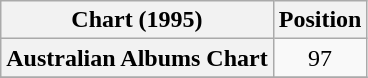<table class="wikitable sortable plainrowheaders" style="text-align:center">
<tr>
<th scope="col">Chart (1995)</th>
<th scope="col">Position</th>
</tr>
<tr>
<th scope="row">Australian Albums Chart</th>
<td>97</td>
</tr>
<tr>
</tr>
</table>
